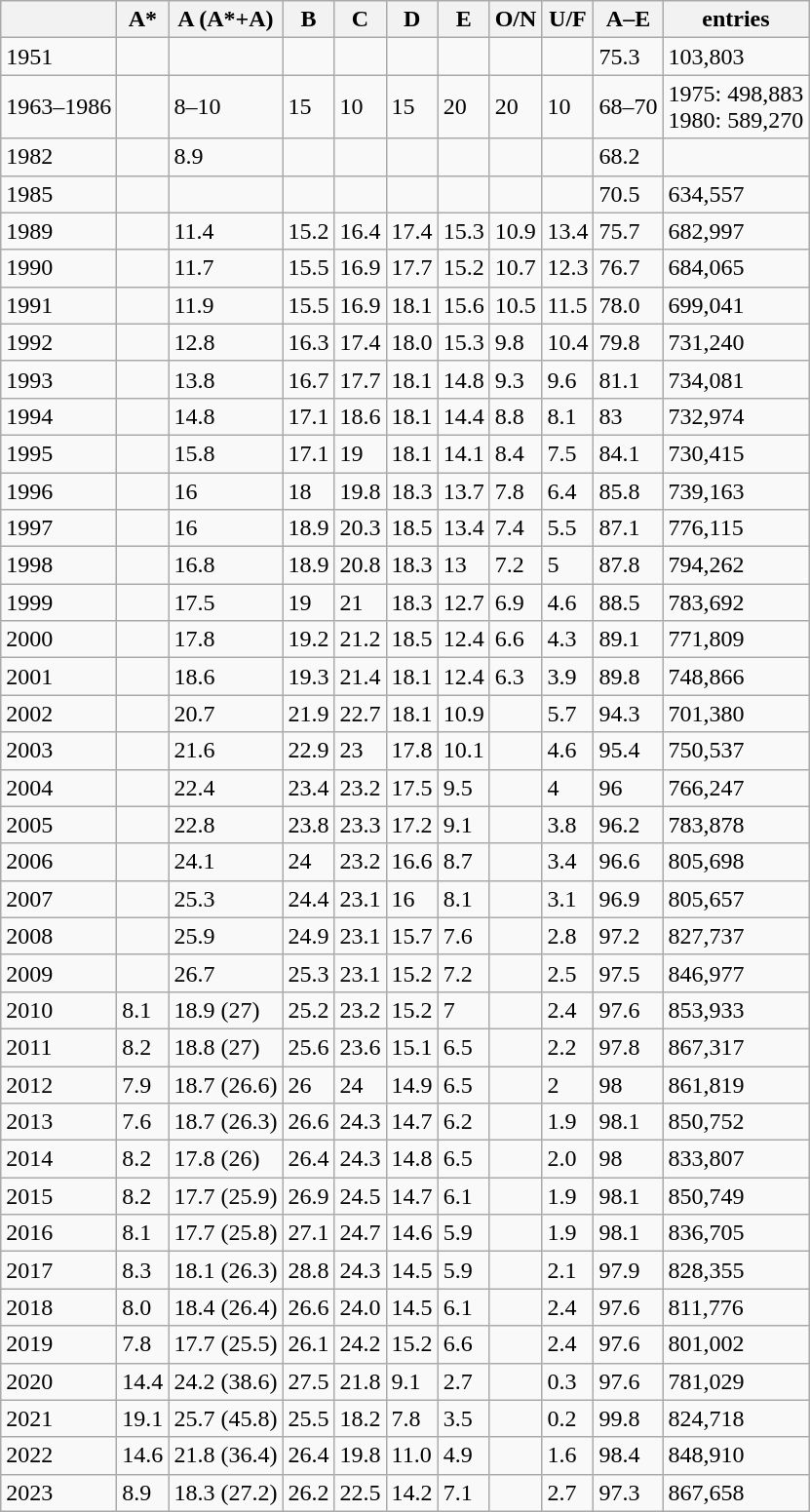<table class="wikitable">
<tr>
<th></th>
<th>A*</th>
<th>A (A*+A)</th>
<th>B</th>
<th>C</th>
<th>D</th>
<th>E</th>
<th>O/N</th>
<th>U/F</th>
<th>A–E</th>
<th>entries</th>
</tr>
<tr>
<td>1951</td>
<td></td>
<td></td>
<td></td>
<td></td>
<td></td>
<td></td>
<td></td>
<td></td>
<td>75.3</td>
<td>103,803</td>
</tr>
<tr>
<td>1963–1986</td>
<td></td>
<td>8–10</td>
<td>15</td>
<td>10</td>
<td>15</td>
<td>20</td>
<td>20</td>
<td>10</td>
<td>68–70</td>
<td>1975: 498,883<br>1980: 589,270</td>
</tr>
<tr>
<td>1982</td>
<td></td>
<td>8.9</td>
<td></td>
<td></td>
<td></td>
<td></td>
<td></td>
<td></td>
<td>68.2</td>
<td></td>
</tr>
<tr>
<td>1985</td>
<td></td>
<td></td>
<td></td>
<td></td>
<td></td>
<td></td>
<td></td>
<td></td>
<td>70.5</td>
<td>634,557</td>
</tr>
<tr>
<td>1989 </td>
<td></td>
<td>11.4</td>
<td>15.2</td>
<td>16.4</td>
<td>17.4</td>
<td>15.3</td>
<td>10.9</td>
<td>13.4</td>
<td>75.7</td>
<td>682,997</td>
</tr>
<tr>
<td>1990 </td>
<td></td>
<td>11.7</td>
<td>15.5</td>
<td>16.9</td>
<td>17.7</td>
<td>15.2</td>
<td>10.7</td>
<td>12.3</td>
<td>76.7</td>
<td>684,065</td>
</tr>
<tr>
<td>1991</td>
<td></td>
<td>11.9</td>
<td>15.5</td>
<td>16.9</td>
<td>18.1</td>
<td>15.6</td>
<td>10.5</td>
<td>11.5</td>
<td>78.0</td>
<td>699,041</td>
</tr>
<tr>
<td>1992</td>
<td></td>
<td>12.8</td>
<td>16.3</td>
<td>17.4</td>
<td>18.0</td>
<td>15.3</td>
<td>9.8</td>
<td>10.4</td>
<td>79.8</td>
<td>731,240</td>
</tr>
<tr>
<td>1993</td>
<td></td>
<td>13.8</td>
<td>16.7</td>
<td>17.7</td>
<td>18.1</td>
<td>14.8</td>
<td>9.3</td>
<td>9.6</td>
<td>81.1</td>
<td>734,081</td>
</tr>
<tr>
<td>1994</td>
<td></td>
<td>14.8</td>
<td>17.1</td>
<td>18.6</td>
<td>18.1</td>
<td>14.4</td>
<td>8.8</td>
<td>8.1</td>
<td>83</td>
<td>732,974</td>
</tr>
<tr>
<td>1995</td>
<td></td>
<td>15.8</td>
<td>17.1</td>
<td>19</td>
<td>18.1</td>
<td>14.1</td>
<td>8.4</td>
<td>7.5</td>
<td>84.1</td>
<td>730,415</td>
</tr>
<tr>
<td>1996</td>
<td></td>
<td>16</td>
<td>18</td>
<td>19.8</td>
<td>18.3</td>
<td>13.7</td>
<td>7.8</td>
<td>6.4</td>
<td>85.8</td>
<td>739,163</td>
</tr>
<tr>
<td>1997</td>
<td></td>
<td>16</td>
<td>18.9</td>
<td>20.3</td>
<td>18.5</td>
<td>13.4</td>
<td>7.4</td>
<td>5.5</td>
<td>87.1</td>
<td>776,115</td>
</tr>
<tr>
<td>1998</td>
<td></td>
<td>16.8</td>
<td>18.9</td>
<td>20.8</td>
<td>18.3</td>
<td>13</td>
<td>7.2</td>
<td>5</td>
<td>87.8</td>
<td>794,262</td>
</tr>
<tr>
<td>1999</td>
<td></td>
<td>17.5</td>
<td>19</td>
<td>21</td>
<td>18.3</td>
<td>12.7</td>
<td>6.9</td>
<td>4.6</td>
<td>88.5</td>
<td>783,692</td>
</tr>
<tr>
<td>2000</td>
<td></td>
<td>17.8</td>
<td>19.2</td>
<td>21.2</td>
<td>18.5</td>
<td>12.4</td>
<td>6.6</td>
<td>4.3</td>
<td>89.1</td>
<td>771,809</td>
</tr>
<tr>
<td>2001</td>
<td></td>
<td>18.6</td>
<td>19.3</td>
<td>21.4</td>
<td>18.1</td>
<td>12.4</td>
<td>6.3</td>
<td>3.9</td>
<td>89.8</td>
<td>748,866</td>
</tr>
<tr>
<td>2002</td>
<td></td>
<td>20.7</td>
<td>21.9</td>
<td>22.7</td>
<td>18.1</td>
<td>10.9</td>
<td></td>
<td>5.7</td>
<td>94.3</td>
<td>701,380</td>
</tr>
<tr>
<td>2003</td>
<td></td>
<td>21.6</td>
<td>22.9</td>
<td>23</td>
<td>17.8</td>
<td>10.1</td>
<td></td>
<td>4.6</td>
<td>95.4</td>
<td>750,537</td>
</tr>
<tr>
<td>2004</td>
<td></td>
<td>22.4</td>
<td>23.4</td>
<td>23.2</td>
<td>17.5</td>
<td>9.5</td>
<td></td>
<td>4</td>
<td>96</td>
<td>766,247</td>
</tr>
<tr>
<td>2005</td>
<td></td>
<td>22.8</td>
<td>23.8</td>
<td>23.3</td>
<td>17.2</td>
<td>9.1</td>
<td></td>
<td>3.8</td>
<td>96.2</td>
<td>783,878</td>
</tr>
<tr>
<td>2006</td>
<td></td>
<td>24.1</td>
<td>24</td>
<td>23.2</td>
<td>16.6</td>
<td>8.7</td>
<td></td>
<td>3.4</td>
<td>96.6</td>
<td>805,698</td>
</tr>
<tr>
<td>2007</td>
<td></td>
<td>25.3</td>
<td>24.4</td>
<td>23.1</td>
<td>16</td>
<td>8.1</td>
<td></td>
<td>3.1</td>
<td>96.9</td>
<td>805,657</td>
</tr>
<tr>
<td>2008</td>
<td></td>
<td>25.9</td>
<td>24.9</td>
<td>23.1</td>
<td>15.7</td>
<td>7.6</td>
<td></td>
<td>2.8</td>
<td>97.2</td>
<td>827,737</td>
</tr>
<tr>
<td>2009</td>
<td></td>
<td>26.7</td>
<td>25.3</td>
<td>23.1</td>
<td>15.2</td>
<td>7.2</td>
<td></td>
<td>2.5</td>
<td>97.5</td>
<td>846,977</td>
</tr>
<tr>
<td>2010</td>
<td>8.1</td>
<td>18.9 (27)</td>
<td>25.2</td>
<td>23.2</td>
<td>15.2</td>
<td>7</td>
<td></td>
<td>2.4</td>
<td>97.6</td>
<td>853,933</td>
</tr>
<tr>
<td>2011</td>
<td>8.2</td>
<td>18.8 (27)</td>
<td>25.6</td>
<td>23.6</td>
<td>15.1</td>
<td>6.5</td>
<td></td>
<td>2.2</td>
<td>97.8</td>
<td>867,317</td>
</tr>
<tr>
<td>2012</td>
<td>7.9</td>
<td>18.7 (26.6)</td>
<td>26</td>
<td>24</td>
<td>14.9</td>
<td>6.5</td>
<td></td>
<td>2</td>
<td>98</td>
<td>861,819</td>
</tr>
<tr>
<td>2013</td>
<td>7.6</td>
<td>18.7 (26.3)</td>
<td>26.6</td>
<td>24.3</td>
<td>14.7</td>
<td>6.2</td>
<td></td>
<td>1.9</td>
<td>98.1</td>
<td>850,752</td>
</tr>
<tr>
<td>2014</td>
<td>8.2</td>
<td>17.8 (26)</td>
<td>26.4</td>
<td>24.3</td>
<td>14.8</td>
<td>6.5</td>
<td></td>
<td>2.0</td>
<td>98</td>
<td>833,807</td>
</tr>
<tr>
<td>2015</td>
<td>8.2</td>
<td>17.7 (25.9)</td>
<td>26.9</td>
<td>24.5</td>
<td>14.7</td>
<td>6.1</td>
<td></td>
<td>1.9</td>
<td>98.1</td>
<td>850,749</td>
</tr>
<tr>
<td>2016</td>
<td>8.1</td>
<td>17.7 (25.8)</td>
<td>27.1</td>
<td>24.7</td>
<td>14.6</td>
<td>5.9</td>
<td></td>
<td>1.9</td>
<td>98.1</td>
<td>836,705</td>
</tr>
<tr>
<td>2017</td>
<td>8.3</td>
<td>18.1 (26.3)</td>
<td>28.8</td>
<td>24.3</td>
<td>14.5</td>
<td>5.9</td>
<td></td>
<td>2.1</td>
<td>97.9</td>
<td>828,355</td>
</tr>
<tr>
<td>2018</td>
<td>8.0</td>
<td>18.4 (26.4)</td>
<td>26.6</td>
<td>24.0</td>
<td>14.5</td>
<td>6.1</td>
<td></td>
<td>2.4</td>
<td>97.6</td>
<td>811,776</td>
</tr>
<tr>
<td>2019</td>
<td>7.8</td>
<td>17.7 (25.5)</td>
<td>26.1</td>
<td>24.2</td>
<td>15.2</td>
<td>6.6</td>
<td></td>
<td>2.4</td>
<td>97.6</td>
<td>801,002</td>
</tr>
<tr>
<td>2020</td>
<td>14.4</td>
<td>24.2 (38.6)</td>
<td>27.5</td>
<td>21.8</td>
<td>9.1</td>
<td>2.7</td>
<td></td>
<td>0.3</td>
<td>97.6</td>
<td>781,029</td>
</tr>
<tr>
<td>2021</td>
<td>19.1</td>
<td>25.7 (45.8)</td>
<td>25.5</td>
<td>18.2</td>
<td>7.8</td>
<td>3.5</td>
<td></td>
<td>0.2</td>
<td>99.8</td>
<td>824,718</td>
</tr>
<tr>
<td>2022</td>
<td>14.6</td>
<td>21.8 (36.4)</td>
<td>26.4</td>
<td>19.8</td>
<td>11.0</td>
<td>4.9</td>
<td></td>
<td>1.6</td>
<td>98.4</td>
<td>848,910</td>
</tr>
<tr>
<td>2023</td>
<td>8.9</td>
<td>18.3 (27.2)</td>
<td>26.2</td>
<td>22.5</td>
<td>14.2</td>
<td>7.1</td>
<td></td>
<td>2.7</td>
<td>97.3</td>
<td>867,658</td>
</tr>
</table>
